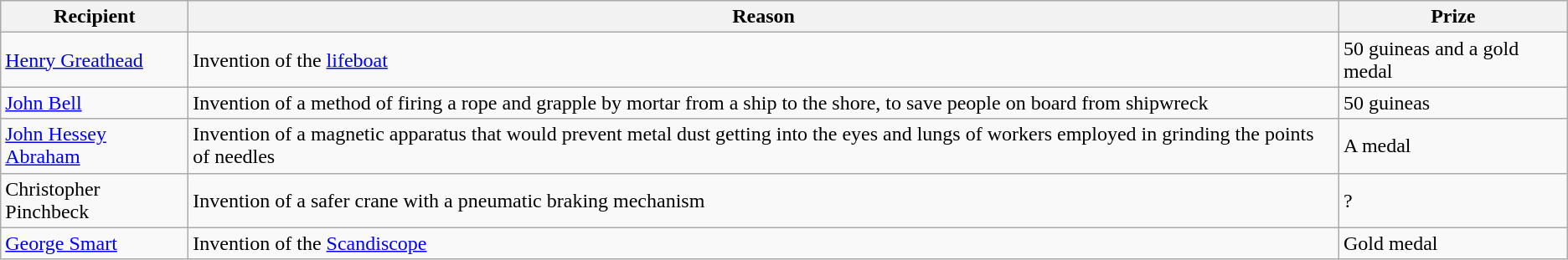<table class="wikitable">
<tr>
<th>Recipient</th>
<th>Reason</th>
<th>Prize</th>
</tr>
<tr>
<td><a href='#'>Henry Greathead</a></td>
<td>Invention of the <a href='#'>lifeboat</a></td>
<td>50 guineas and a gold medal</td>
</tr>
<tr>
<td><a href='#'>John Bell</a></td>
<td>Invention of a method of firing a rope and grapple by mortar from a ship to the shore, to save people on board from shipwreck</td>
<td>50 guineas</td>
</tr>
<tr>
<td><a href='#'>John Hessey Abraham</a></td>
<td>Invention of a magnetic apparatus that would prevent metal dust getting into the eyes and lungs of workers employed in grinding the points of needles</td>
<td>A medal</td>
</tr>
<tr>
<td>Christopher Pinchbeck</td>
<td>Invention of a safer crane with a pneumatic braking mechanism</td>
<td>?</td>
</tr>
<tr>
<td><a href='#'>George Smart</a></td>
<td>Invention of the <a href='#'>Scandiscope</a></td>
<td>Gold medal</td>
</tr>
</table>
